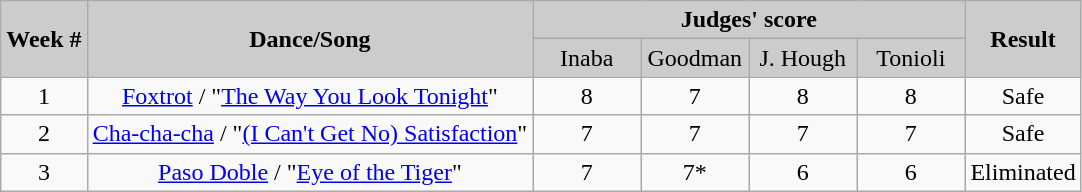<table class="wikitable" style="text-align:center">
<tr>
<th rowspan="2" style="background:#ccc;">Week #</th>
<th rowspan="2" style="background:#ccc;">Dance/Song</th>
<th colspan="4" style="background:#ccc;">Judges' score</th>
<th rowspan="2" style="background:#ccc;">Result</th>
</tr>
<tr style="background:#ccc;">
<td style="width:10%;">Inaba</td>
<td style="width:10%;">Goodman</td>
<td style="width:10%;">J. Hough</td>
<td style="width:10%;">Tonioli</td>
</tr>
<tr>
<td>1</td>
<td><a href='#'>Foxtrot</a> / "<a href='#'>The Way You Look Tonight</a>"</td>
<td>8</td>
<td>7</td>
<td>8</td>
<td>8</td>
<td>Safe</td>
</tr>
<tr>
<td>2</td>
<td><a href='#'>Cha-cha-cha</a> / "<a href='#'>(I Can't Get No) Satisfaction</a>"</td>
<td>7</td>
<td>7</td>
<td>7</td>
<td>7</td>
<td>Safe</td>
</tr>
<tr>
<td>3</td>
<td><a href='#'>Paso Doble</a> / "<a href='#'>Eye of the Tiger</a>"</td>
<td>7</td>
<td>7*</td>
<td>6</td>
<td>6</td>
<td>Eliminated</td>
</tr>
</table>
